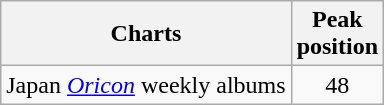<table class="wikitable sortable">
<tr>
<th>Charts</th>
<th>Peak<br>position</th>
</tr>
<tr>
<td>Japan <em><a href='#'>Oricon</a></em> weekly albums</td>
<td align="center">48</td>
</tr>
</table>
